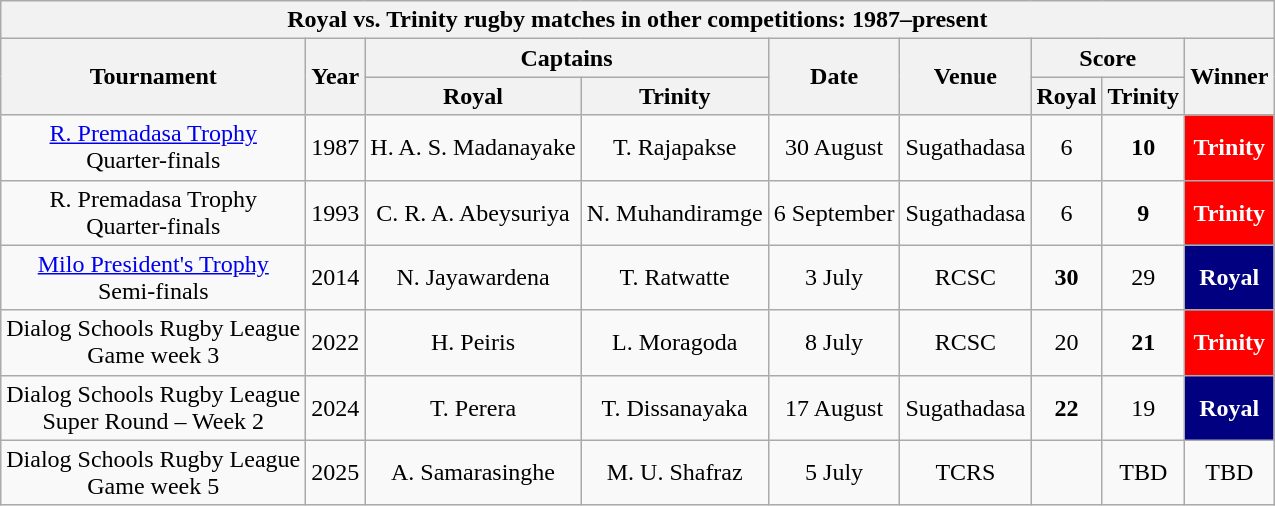<table class="wikitable sortable sticky-header-multi mw-collapsible" style="font-size:100%; text-align:center">
<tr>
<th colspan=9 style="color:; background:;">Royal vs. Trinity rugby matches in other competitions: 1987–present</th>
</tr>
<tr>
<th rowspan="2" class="unsortable">Tournament</th>
<th rowspan="2">Year</th>
<th colspan="2">Captains</th>
<th rowspan="2" class="unsortable">Date</th>
<th rowspan="2">Venue</th>
<th colspan="2">Score</th>
<th rowspan="2">Winner</th>
</tr>
<tr>
<th class="unsortable">Royal</th>
<th class="unsortable">Trinity</th>
<th>Royal</th>
<th>Trinity</th>
</tr>
<tr>
<td style="text-align:center"><a href='#'>R. Premadasa Trophy</a><br>Quarter-finals</td>
<td>1987</td>
<td>H. A. S. Madanayake</td>
<td>T. Rajapakse</td>
<td>30 August</td>
<td>Sugathadasa</td>
<td>6</td>
<td><strong>10</strong></td>
<td style="background:#FF0000; color:#FFFFFF; text-align:center"><strong>Trinity</strong></td>
</tr>
<tr>
<td style="text-align:center">R. Premadasa Trophy<br>Quarter-finals</td>
<td>1993</td>
<td>C. R. A. Abeysuriya</td>
<td>N. Muhandiramge</td>
<td>6 September</td>
<td>Sugathadasa</td>
<td>6</td>
<td><strong>9</strong></td>
<td style="background:#FF0000; color:#FFFFFF; text-align:center"><strong>Trinity</strong></td>
</tr>
<tr>
<td><a href='#'>Milo President's Trophy</a><br>Semi-finals</td>
<td>2014</td>
<td>N. Jayawardena</td>
<td>T. Ratwatte</td>
<td>3 July</td>
<td>RCSC</td>
<td><strong>30</strong></td>
<td>29</td>
<td style="background:#000080; color:#FFFFFF; text-align:center"><strong>Royal</strong></td>
</tr>
<tr>
<td style="text-align:center">Dialog Schools Rugby League<br>Game week 3</td>
<td>2022</td>
<td>H. Peiris</td>
<td>L. Moragoda</td>
<td>8 July</td>
<td>RCSC</td>
<td>20</td>
<td><strong>21</strong></td>
<td style="background:#FF0000; color:#FFFFFF; text-align:center"><strong>Trinity</strong></td>
</tr>
<tr>
<td>Dialog Schools Rugby League<br>Super Round – Week 2</td>
<td>2024</td>
<td>T. Perera</td>
<td>T. Dissanayaka</td>
<td>17 August</td>
<td>Sugathadasa</td>
<td><strong>22</strong></td>
<td>19</td>
<td style="background:#000080; color:#FFFFFF; text-align:center"><strong>Royal</strong></td>
</tr>
<tr>
<td>Dialog Schools Rugby League<br>Game week 5</td>
<td>2025</td>
<td>A. Samarasinghe</td>
<td>M. U. Shafraz</td>
<td>5 July</td>
<td>TCRS</td>
<td></td>
<td>TBD</td>
<td>TBD</td>
</tr>
</table>
